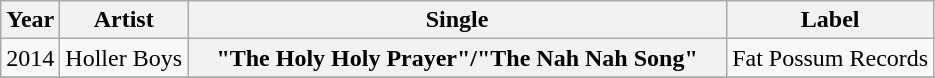<table class="wikitable plainrowheaders" style="text-align:center;">
<tr>
<th>Year</th>
<th>Artist</th>
<th style="width:22em;">Single</th>
<th>Label</th>
</tr>
<tr>
<td>2014</td>
<td>Holler Boys</td>
<th scope="row">"The Holy Holy Prayer"/"The Nah Nah Song"</th>
<td align="left">Fat Possum Records</td>
</tr>
<tr>
</tr>
</table>
